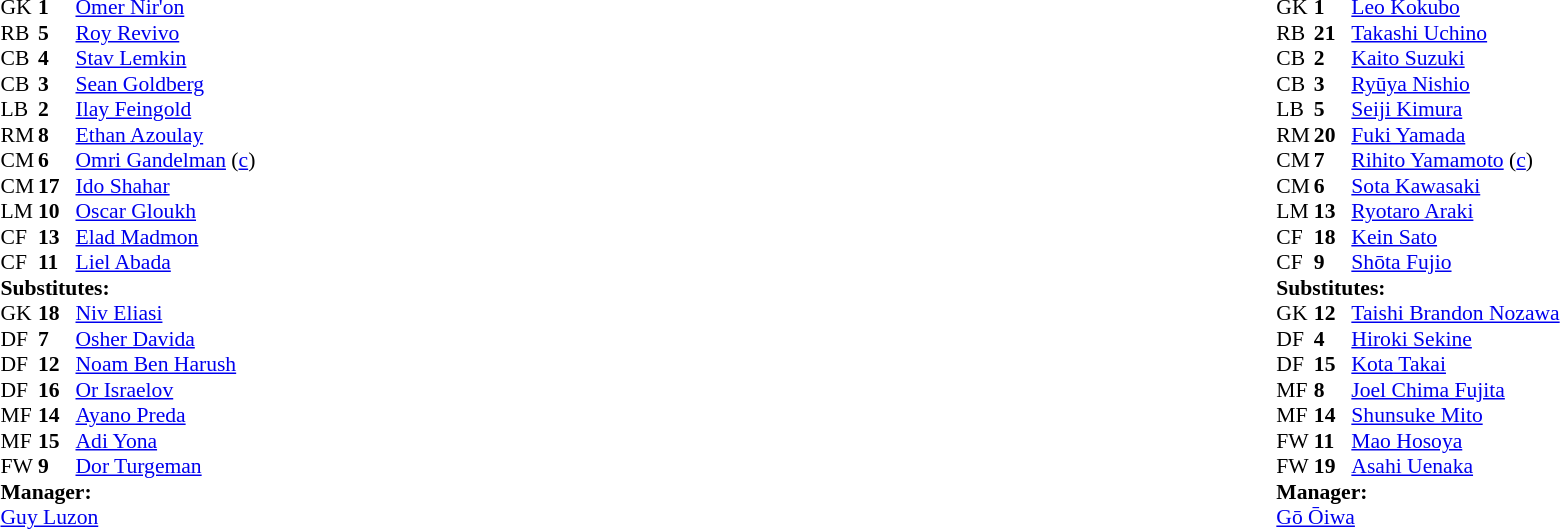<table width="100%">
<tr>
<td valign="top" width="40%"><br><table style="font-size:90%" cellspacing="0" cellpadding="0">
<tr>
<th width=25></th>
<th width=25></th>
</tr>
<tr>
<td>GK</td>
<td><strong>1</strong></td>
<td><a href='#'>Omer Nir'on</a></td>
</tr>
<tr>
<td>RB</td>
<td><strong>5</strong></td>
<td><a href='#'>Roy Revivo</a></td>
</tr>
<tr>
<td>CB</td>
<td><strong>4</strong></td>
<td><a href='#'>Stav Lemkin</a></td>
</tr>
<tr>
<td>CB</td>
<td><strong>3</strong></td>
<td><a href='#'>Sean Goldberg</a></td>
</tr>
<tr>
<td>LB</td>
<td><strong>2</strong></td>
<td><a href='#'>Ilay Feingold</a></td>
<td></td>
</tr>
<tr>
<td>RM</td>
<td><strong>8</strong></td>
<td><a href='#'>Ethan Azoulay</a></td>
<td></td>
<td></td>
</tr>
<tr>
<td>CM</td>
<td><strong>6</strong></td>
<td><a href='#'>Omri Gandelman</a> (<a href='#'>c</a>)</td>
<td></td>
<td></td>
</tr>
<tr>
<td>CM</td>
<td><strong>17</strong></td>
<td><a href='#'>Ido Shahar</a></td>
<td></td>
<td></td>
</tr>
<tr>
<td>LM</td>
<td><strong>10</strong></td>
<td><a href='#'>Oscar Gloukh</a></td>
</tr>
<tr>
<td>CF</td>
<td><strong>13</strong></td>
<td><a href='#'>Elad Madmon</a></td>
<td></td>
<td></td>
</tr>
<tr>
<td>CF</td>
<td><strong>11</strong></td>
<td><a href='#'>Liel Abada</a></td>
</tr>
<tr>
<td colspan="3"><strong>Substitutes:</strong></td>
</tr>
<tr>
<td>GK</td>
<td><strong>18</strong></td>
<td><a href='#'>Niv Eliasi</a></td>
</tr>
<tr>
<td>DF</td>
<td><strong>7</strong></td>
<td><a href='#'>Osher Davida</a></td>
<td></td>
<td></td>
</tr>
<tr>
<td>DF</td>
<td><strong>12</strong></td>
<td><a href='#'>Noam Ben Harush</a></td>
</tr>
<tr>
<td>DF</td>
<td><strong>16</strong></td>
<td><a href='#'>Or Israelov</a></td>
</tr>
<tr>
<td>MF</td>
<td><strong>14</strong></td>
<td><a href='#'>Ayano Preda</a></td>
<td></td>
<td></td>
</tr>
<tr>
<td>MF</td>
<td><strong>15</strong></td>
<td><a href='#'>Adi Yona</a></td>
<td></td>
<td></td>
</tr>
<tr>
<td>FW</td>
<td><strong>9</strong></td>
<td><a href='#'>Dor Turgeman</a></td>
<td></td>
<td></td>
</tr>
<tr>
<td colspan="3"><strong>Manager:</strong></td>
</tr>
<tr>
<td colspan="3"><a href='#'>Guy Luzon</a></td>
</tr>
</table>
</td>
<td valign="top"></td>
<td valign="top" width="50%"><br><table style="font-size:90%; margin:auto" cellspacing="0" cellpadding="0">
<tr>
<th width="25"></th>
<th width="25"></th>
</tr>
<tr>
<td>GK</td>
<td><strong>1</strong></td>
<td><a href='#'>Leo Kokubo</a></td>
</tr>
<tr>
<td>RB</td>
<td><strong>21</strong></td>
<td><a href='#'>Takashi Uchino</a></td>
</tr>
<tr>
<td>CB</td>
<td><strong>2</strong></td>
<td><a href='#'>Kaito Suzuki</a></td>
</tr>
<tr>
<td>CB</td>
<td><strong>3</strong></td>
<td><a href='#'>Ryūya Nishio</a></td>
</tr>
<tr>
<td>LB</td>
<td><strong>5</strong></td>
<td><a href='#'>Seiji Kimura</a></td>
</tr>
<tr>
<td>RM</td>
<td><strong>20</strong></td>
<td><a href='#'>Fuki Yamada</a></td>
<td></td>
<td></td>
</tr>
<tr>
<td>CM</td>
<td><strong>7</strong></td>
<td><a href='#'>Rihito Yamamoto</a> (<a href='#'>c</a>)</td>
<td></td>
<td></td>
</tr>
<tr>
<td>CM</td>
<td><strong>6</strong></td>
<td><a href='#'>Sota Kawasaki</a></td>
<td></td>
<td></td>
</tr>
<tr>
<td>LM</td>
<td><strong>13</strong></td>
<td><a href='#'>Ryotaro Araki</a></td>
<td></td>
<td></td>
</tr>
<tr>
<td>CF</td>
<td><strong>18</strong></td>
<td><a href='#'>Kein Sato</a></td>
</tr>
<tr>
<td>CF</td>
<td><strong>9</strong></td>
<td><a href='#'>Shōta Fujio</a></td>
</tr>
<tr>
<td colspan="3"><strong>Substitutes:</strong></td>
</tr>
<tr>
<td>GK</td>
<td><strong>12</strong></td>
<td><a href='#'>Taishi Brandon Nozawa</a></td>
</tr>
<tr>
<td>DF</td>
<td><strong>4</strong></td>
<td><a href='#'>Hiroki Sekine</a></td>
</tr>
<tr>
<td>DF</td>
<td><strong>15</strong></td>
<td><a href='#'>Kota Takai</a></td>
</tr>
<tr>
<td>MF</td>
<td><strong>8</strong></td>
<td><a href='#'>Joel Chima Fujita</a></td>
<td></td>
<td></td>
</tr>
<tr>
<td>MF</td>
<td><strong>14</strong></td>
<td><a href='#'>Shunsuke Mito</a></td>
<td></td>
<td></td>
</tr>
<tr>
<td>FW</td>
<td><strong>11</strong></td>
<td><a href='#'>Mao Hosoya</a></td>
<td></td>
<td></td>
</tr>
<tr>
<td>FW</td>
<td><strong>19</strong></td>
<td><a href='#'>Asahi Uenaka</a></td>
<td></td>
<td></td>
</tr>
<tr>
<td colspan="3"><strong>Manager:</strong></td>
</tr>
<tr>
<td colspan="3"><a href='#'>Gō Ōiwa</a></td>
</tr>
</table>
</td>
</tr>
</table>
